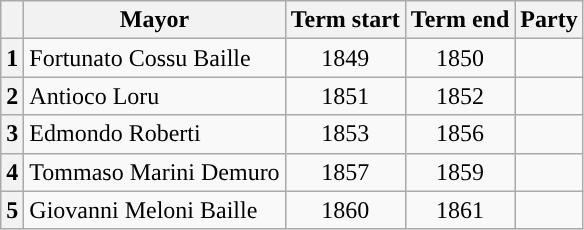<table class="wikitable">
<tr>
<th class=unsortable> </th>
<th>Mayor</th>
<th>Term start</th>
<th>Term end</th>
<th>Party</th>
</tr>
<tr>
<th rowspan=1 style="background:">1</th>
<td>Fortunato Cossu Baille</td>
<td align=center>1849</td>
<td align=center>1850</td>
<td></td>
</tr>
<tr>
<th rowspan=1 style="background:">2</th>
<td>Antioco Loru</td>
<td align=center>1851</td>
<td align=center>1852</td>
<td></td>
</tr>
<tr>
<th rowspan=1 style="background:">3</th>
<td>Edmondo Roberti</td>
<td align=center>1853</td>
<td align=center>1856</td>
<td></td>
</tr>
<tr>
<th rowspan=1 style="background:">4</th>
<td>Tommaso Marini Demuro</td>
<td align=center>1857</td>
<td align=center>1859</td>
<td></td>
</tr>
<tr>
<th rowspan=1 style="background:">5</th>
<td>Giovanni Meloni Baille</td>
<td align=center>1860</td>
<td align=center>1861</td>
<td></td>
</tr>
</table>
